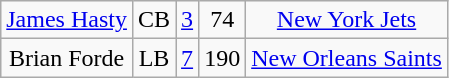<table class=wikitable style="text-align:center">
<tr>
<td><a href='#'>James Hasty</a></td>
<td>CB</td>
<td><a href='#'>3</a></td>
<td>74</td>
<td><a href='#'>New York Jets</a></td>
</tr>
<tr>
<td>Brian Forde</td>
<td>LB</td>
<td><a href='#'>7</a></td>
<td>190</td>
<td><a href='#'>New Orleans Saints</a></td>
</tr>
</table>
